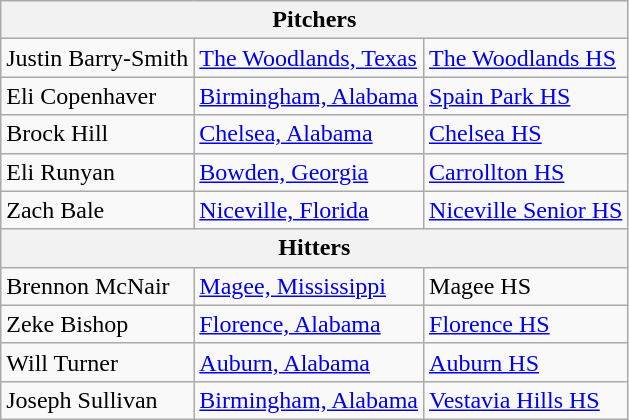<table class="wikitable">
<tr>
<th colspan=3>Pitchers</th>
</tr>
<tr>
<td>Justin Barry-Smith</td>
<td><a href='#'>The Woodlands, Texas</a></td>
<td><a href='#'>The Woodlands HS</a></td>
</tr>
<tr>
<td>Eli Copenhaver</td>
<td><a href='#'>Birmingham, Alabama</a></td>
<td><a href='#'>Spain Park HS</a></td>
</tr>
<tr>
<td>Brock Hill</td>
<td><a href='#'>Chelsea, Alabama</a></td>
<td><a href='#'>Chelsea HS</a></td>
</tr>
<tr>
<td>Eli Runyan</td>
<td><a href='#'>Bowden, Georgia</a></td>
<td><a href='#'>Carrollton HS</a></td>
</tr>
<tr>
<td>Zach Bale</td>
<td><a href='#'>Niceville, Florida</a></td>
<td><a href='#'>Niceville Senior HS</a></td>
</tr>
<tr>
<th colspan=3>Hitters</th>
</tr>
<tr>
<td>Brennon McNair</td>
<td><a href='#'>Magee, Mississippi</a></td>
<td>Magee HS</td>
</tr>
<tr>
<td>Zeke Bishop</td>
<td><a href='#'>Florence, Alabama</a></td>
<td><a href='#'>Florence HS</a></td>
</tr>
<tr>
<td>Will Turner</td>
<td><a href='#'>Auburn, Alabama</a></td>
<td><a href='#'>Auburn HS</a></td>
</tr>
<tr>
<td>Joseph Sullivan</td>
<td><a href='#'>Birmingham, Alabama</a></td>
<td><a href='#'>Vestavia Hills HS</a></td>
</tr>
</table>
